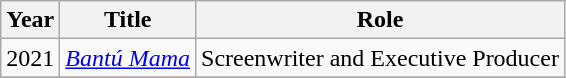<table class="wikitable">
<tr>
<th>Year</th>
<th>Title</th>
<th>Role</th>
</tr>
<tr>
<td>2021</td>
<td><em><a href='#'>Bantú Mama</a></em></td>
<td>Screenwriter and Executive Producer</td>
</tr>
<tr>
</tr>
</table>
